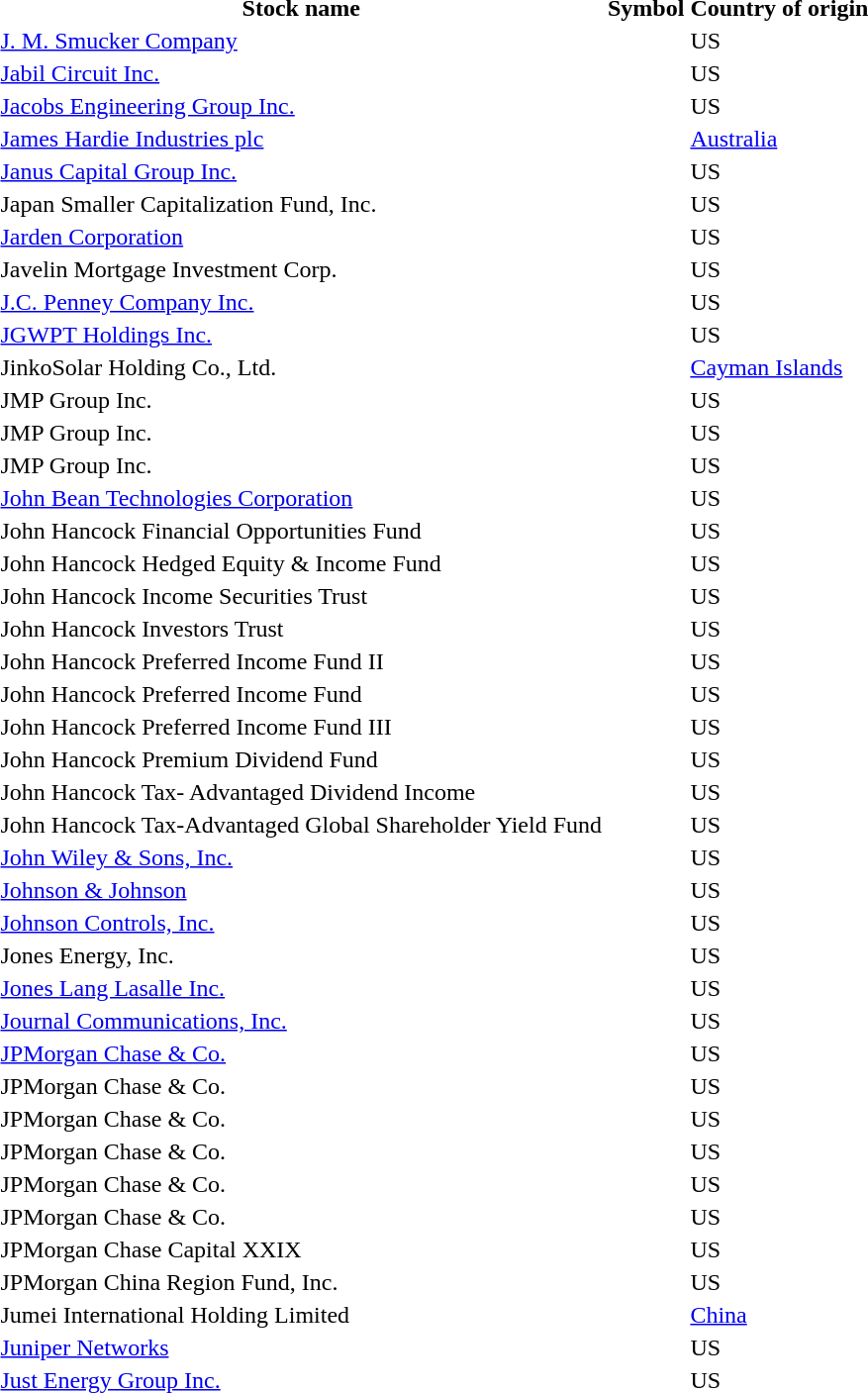<table style="background:transparent;">
<tr>
<th>Stock name</th>
<th>Symbol</th>
<th>Country of origin</th>
</tr>
<tr --->
<td><a href='#'>J. M. Smucker Company</a></td>
<td></td>
<td>US</td>
</tr>
<tr --->
<td><a href='#'>Jabil Circuit Inc.</a></td>
<td></td>
<td>US</td>
</tr>
<tr --->
<td><a href='#'>Jacobs Engineering Group Inc.</a></td>
<td></td>
<td>US</td>
</tr>
<tr --->
<td><a href='#'>James Hardie Industries plc</a></td>
<td></td>
<td><a href='#'>Australia</a></td>
</tr>
<tr --->
<td><a href='#'>Janus Capital Group Inc.</a></td>
<td></td>
<td>US</td>
</tr>
<tr --->
<td>Japan Smaller Capitalization Fund, Inc.</td>
<td></td>
<td>US</td>
</tr>
<tr --->
<td><a href='#'>Jarden Corporation</a></td>
<td></td>
<td>US</td>
</tr>
<tr --->
<td>Javelin Mortgage Investment Corp.</td>
<td></td>
<td>US</td>
</tr>
<tr --->
<td><a href='#'>J.C. Penney Company Inc.</a></td>
<td></td>
<td>US</td>
</tr>
<tr --->
<td><a href='#'>JGWPT Holdings Inc.</a></td>
<td></td>
<td>US</td>
</tr>
<tr --->
<td>JinkoSolar Holding Co., Ltd.</td>
<td></td>
<td><a href='#'>Cayman Islands</a></td>
</tr>
<tr --->
<td>JMP Group Inc.</td>
<td></td>
<td>US</td>
</tr>
<tr --->
<td>JMP Group Inc.</td>
<td></td>
<td>US</td>
</tr>
<tr --->
<td>JMP Group Inc.</td>
<td></td>
<td>US</td>
</tr>
<tr --->
<td><a href='#'>John Bean Technologies Corporation</a></td>
<td></td>
<td>US</td>
</tr>
<tr --->
<td>John Hancock Financial Opportunities Fund</td>
<td></td>
<td>US</td>
</tr>
<tr --->
<td>John Hancock Hedged Equity & Income Fund</td>
<td></td>
<td>US</td>
</tr>
<tr --->
<td>John Hancock Income Securities Trust</td>
<td></td>
<td>US</td>
</tr>
<tr --->
<td>John Hancock Investors Trust</td>
<td></td>
<td>US</td>
</tr>
<tr --->
<td>John Hancock Preferred Income Fund II</td>
<td></td>
<td>US</td>
</tr>
<tr --->
<td>John Hancock Preferred Income Fund</td>
<td></td>
<td>US</td>
</tr>
<tr --->
<td>John Hancock Preferred Income Fund III</td>
<td></td>
<td>US</td>
</tr>
<tr --->
<td>John Hancock Premium Dividend Fund</td>
<td></td>
<td>US</td>
</tr>
<tr --->
<td>John Hancock Tax- Advantaged Dividend Income</td>
<td></td>
<td>US</td>
</tr>
<tr --->
<td>John Hancock Tax-Advantaged Global Shareholder Yield Fund</td>
<td></td>
<td>US</td>
</tr>
<tr --->
<td><a href='#'>John Wiley & Sons, Inc.</a></td>
<td></td>
<td>US</td>
</tr>
<tr --->
<td><a href='#'>Johnson & Johnson</a></td>
<td></td>
<td>US</td>
</tr>
<tr --->
<td><a href='#'>Johnson Controls, Inc.</a></td>
<td></td>
<td>US</td>
</tr>
<tr --->
<td>Jones Energy, Inc.</td>
<td></td>
<td>US</td>
</tr>
<tr --->
<td><a href='#'>Jones Lang Lasalle Inc.</a></td>
<td></td>
<td>US</td>
</tr>
<tr --->
<td><a href='#'>Journal Communications, Inc.</a></td>
<td></td>
<td>US</td>
</tr>
<tr --->
<td><a href='#'>JPMorgan Chase & Co.</a></td>
<td></td>
<td>US</td>
</tr>
<tr --->
<td>JPMorgan Chase & Co.</td>
<td></td>
<td>US</td>
</tr>
<tr --->
<td>JPMorgan Chase & Co.</td>
<td></td>
<td>US</td>
</tr>
<tr --->
<td>JPMorgan Chase & Co.</td>
<td></td>
<td>US</td>
</tr>
<tr --->
<td>JPMorgan Chase & Co.</td>
<td></td>
<td>US</td>
</tr>
<tr --->
<td>JPMorgan Chase & Co.</td>
<td></td>
<td>US</td>
</tr>
<tr --->
<td>JPMorgan Chase Capital XXIX</td>
<td></td>
<td>US</td>
</tr>
<tr --->
<td>JPMorgan China Region Fund, Inc.</td>
<td></td>
<td>US</td>
</tr>
<tr --->
<td>Jumei International Holding Limited</td>
<td></td>
<td><a href='#'>China</a></td>
</tr>
<tr --->
<td><a href='#'>Juniper Networks</a></td>
<td></td>
<td>US</td>
</tr>
<tr --->
<td><a href='#'>Just Energy Group Inc.</a></td>
<td></td>
<td>US</td>
</tr>
<tr --->
</tr>
</table>
